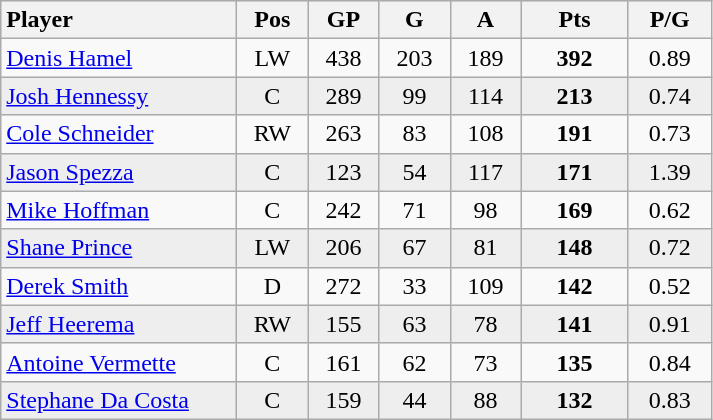<table class="wikitable sortable">
<tr style="text-align:center; font-weight:bold; background:#ddd;">
<th style="text-align:left; width:150px;" class="unsortable">Player</th>
<th style="width:40px;" class="unsortable">Pos</th>
<th style="width:40px;">GP</th>
<th style="width:40px;">G</th>
<th style="width:40px;">A</th>
<th style="width:4em;">Pts</th>
<th style="width:3em;">P/G</th>
</tr>
<tr style="text-align:center;">
<td style="text-align:left;"><a href='#'>Denis Hamel</a></td>
<td>LW</td>
<td>438</td>
<td>203</td>
<td>189</td>
<td><strong>392</strong></td>
<td>0.89</td>
</tr>
<tr style="text-align:center; background:#eee;">
<td style="text-align:left;"><a href='#'>Josh Hennessy</a></td>
<td>C</td>
<td>289</td>
<td>99</td>
<td>114</td>
<td><strong>213</strong></td>
<td>0.74</td>
</tr>
<tr style="text-align:center;">
<td style="text-align:left;"><a href='#'>Cole Schneider</a></td>
<td>RW</td>
<td>263</td>
<td>83</td>
<td>108</td>
<td><strong>191</strong></td>
<td>0.73</td>
</tr>
<tr style="text-align:center; background:#eee;">
<td style="text-align:left;"><a href='#'>Jason Spezza</a></td>
<td>C</td>
<td>123</td>
<td>54</td>
<td>117</td>
<td><strong>171</strong></td>
<td>1.39</td>
</tr>
<tr style="text-align:center;">
<td style="text-align:left;"><a href='#'>Mike Hoffman</a></td>
<td>C</td>
<td>242</td>
<td>71</td>
<td>98</td>
<td><strong>169</strong></td>
<td>0.62</td>
</tr>
<tr style="text-align:center; background:#eee;">
<td style="text-align:left;"><a href='#'>Shane Prince</a></td>
<td>LW</td>
<td>206</td>
<td>67</td>
<td>81</td>
<td><strong>148</strong></td>
<td>0.72</td>
</tr>
<tr style="text-align:center;">
<td style="text-align:left;"><a href='#'>Derek Smith</a></td>
<td>D</td>
<td>272</td>
<td>33</td>
<td>109</td>
<td><strong>142</strong></td>
<td>0.52</td>
</tr>
<tr style="text-align:center; background:#eee; ">
<td style="text-align:left;"><a href='#'>Jeff Heerema</a></td>
<td>RW</td>
<td>155</td>
<td>63</td>
<td>78</td>
<td><strong>141</strong></td>
<td>0.91</td>
</tr>
<tr style="text-align:center; ">
<td style="text-align:left;"><a href='#'>Antoine Vermette</a></td>
<td>C</td>
<td>161</td>
<td>62</td>
<td>73</td>
<td><strong>135</strong></td>
<td>0.84</td>
</tr>
<tr style="text-align:center; background:#eee;">
<td style="text-align:left;"><a href='#'>Stephane Da Costa</a></td>
<td>C</td>
<td>159</td>
<td>44</td>
<td>88</td>
<td><strong>132</strong></td>
<td>0.83</td>
</tr>
</table>
